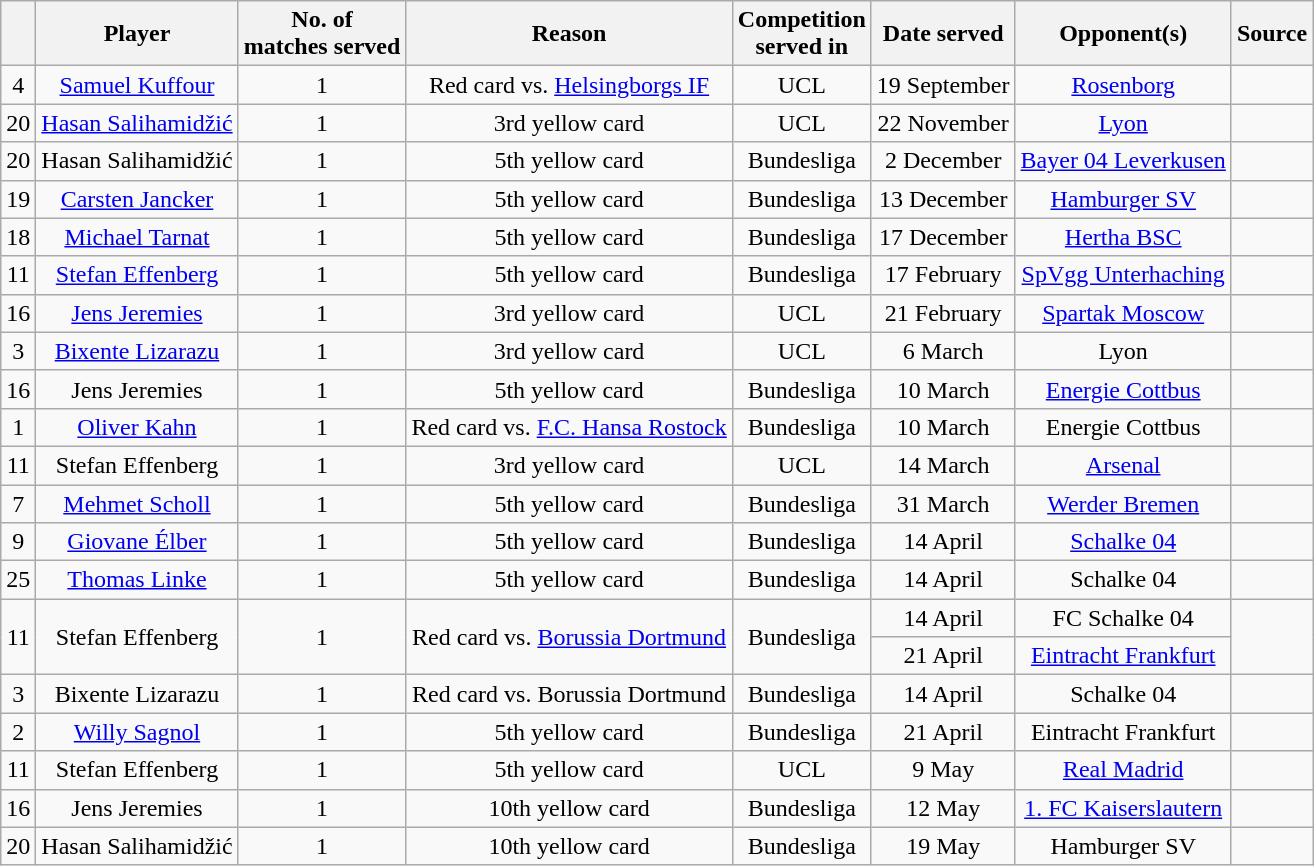<table class="wikitable" style="text-align: center">
<tr>
<th></th>
<th>Player</th>
<th>No. of <br> matches served</th>
<th>Reason</th>
<th>Competition <br> served in</th>
<th>Date served</th>
<th>Opponent(s)</th>
<th>Source</th>
</tr>
<tr>
<td>4</td>
<td><a href='#'>Samuel Kuffour</a></td>
<td>1</td>
<td>Red card vs. <a href='#'>Helsingborgs IF</a></td>
<td>UCL</td>
<td>19 September</td>
<td><a href='#'>Rosenborg</a></td>
<td></td>
</tr>
<tr>
<td>20</td>
<td><a href='#'>Hasan Salihamidžić</a></td>
<td>1</td>
<td>3rd yellow card</td>
<td>UCL</td>
<td>22 November</td>
<td><a href='#'>Lyon</a></td>
<td></td>
</tr>
<tr>
<td>20</td>
<td>Hasan Salihamidžić</td>
<td>1</td>
<td>5th yellow card</td>
<td>Bundesliga</td>
<td>2 December</td>
<td><a href='#'>Bayer 04 Leverkusen</a></td>
<td></td>
</tr>
<tr>
<td>19</td>
<td><a href='#'>Carsten Jancker</a></td>
<td>1</td>
<td>5th yellow card</td>
<td>Bundesliga</td>
<td>13 December</td>
<td><a href='#'>Hamburger SV</a></td>
<td></td>
</tr>
<tr>
<td>18</td>
<td><a href='#'>Michael Tarnat</a></td>
<td>1</td>
<td>5th yellow card</td>
<td>Bundesliga</td>
<td>17 December</td>
<td><a href='#'>Hertha BSC</a></td>
<td></td>
</tr>
<tr>
<td>11</td>
<td><a href='#'>Stefan Effenberg</a></td>
<td>1</td>
<td>5th yellow card</td>
<td>Bundesliga</td>
<td>17 February</td>
<td><a href='#'>SpVgg Unterhaching</a></td>
<td></td>
</tr>
<tr>
<td>16</td>
<td><a href='#'>Jens Jeremies</a></td>
<td>1</td>
<td>3rd yellow card</td>
<td>UCL</td>
<td>21 February</td>
<td><a href='#'>Spartak Moscow</a></td>
<td></td>
</tr>
<tr>
<td>3</td>
<td><a href='#'>Bixente Lizarazu</a></td>
<td>1</td>
<td>3rd yellow card</td>
<td>UCL</td>
<td>6 March</td>
<td>Lyon</td>
<td></td>
</tr>
<tr>
<td>16</td>
<td>Jens Jeremies</td>
<td>1</td>
<td>5th yellow card</td>
<td>Bundesliga</td>
<td>10 March</td>
<td><a href='#'>Energie Cottbus</a></td>
<td></td>
</tr>
<tr>
<td>1</td>
<td><a href='#'>Oliver Kahn</a></td>
<td>1</td>
<td>Red card vs. <a href='#'>F.C. Hansa Rostock</a></td>
<td>Bundesliga</td>
<td>10 March</td>
<td>Energie Cottbus</td>
<td></td>
</tr>
<tr>
<td>11</td>
<td>Stefan Effenberg</td>
<td>1</td>
<td>3rd yellow card</td>
<td>UCL</td>
<td>14 March</td>
<td><a href='#'>Arsenal</a></td>
<td></td>
</tr>
<tr>
<td>7</td>
<td><a href='#'>Mehmet Scholl</a></td>
<td>1</td>
<td>5th yellow card</td>
<td>Bundesliga</td>
<td>31 March</td>
<td><a href='#'>Werder Bremen</a></td>
<td></td>
</tr>
<tr>
<td>9</td>
<td><a href='#'>Giovane Élber</a></td>
<td>1</td>
<td>5th yellow card</td>
<td>Bundesliga</td>
<td>14 April</td>
<td><a href='#'>Schalke 04</a></td>
<td></td>
</tr>
<tr>
<td>25</td>
<td><a href='#'>Thomas Linke</a></td>
<td>1</td>
<td>5th yellow card</td>
<td>Bundesliga</td>
<td>14 April</td>
<td>Schalke 04</td>
<td></td>
</tr>
<tr>
<td rowspan="2">11</td>
<td rowspan="2">Stefan Effenberg</td>
<td rowspan="2">1</td>
<td rowspan="2">Red card vs. <a href='#'>Borussia Dortmund</a></td>
<td rowspan="2">Bundesliga</td>
<td>14 April</td>
<td>FC Schalke 04</td>
<td rowspan="2"></td>
</tr>
<tr>
<td>21 April</td>
<td><a href='#'>Eintracht Frankfurt</a></td>
</tr>
<tr>
<td>3</td>
<td>Bixente Lizarazu</td>
<td>1</td>
<td>Red card vs. Borussia Dortmund</td>
<td>Bundesliga</td>
<td>14 April</td>
<td>Schalke 04</td>
<td></td>
</tr>
<tr>
<td>2</td>
<td><a href='#'>Willy Sagnol</a></td>
<td>1</td>
<td>5th yellow card</td>
<td>Bundesliga</td>
<td>21 April</td>
<td>Eintracht Frankfurt</td>
<td></td>
</tr>
<tr>
<td>11</td>
<td>Stefan Effenberg</td>
<td>1</td>
<td>5th yellow card</td>
<td>UCL</td>
<td>9 May</td>
<td><a href='#'>Real Madrid</a></td>
<td></td>
</tr>
<tr>
<td>16</td>
<td>Jens Jeremies</td>
<td>1</td>
<td>10th yellow card</td>
<td>Bundesliga</td>
<td>12 May</td>
<td><a href='#'>1. FC Kaiserslautern</a></td>
<td></td>
</tr>
<tr>
<td>20</td>
<td>Hasan Salihamidžić</td>
<td>1</td>
<td>10th yellow card</td>
<td>Bundesliga</td>
<td>19 May</td>
<td>Hamburger SV</td>
<td></td>
</tr>
</table>
